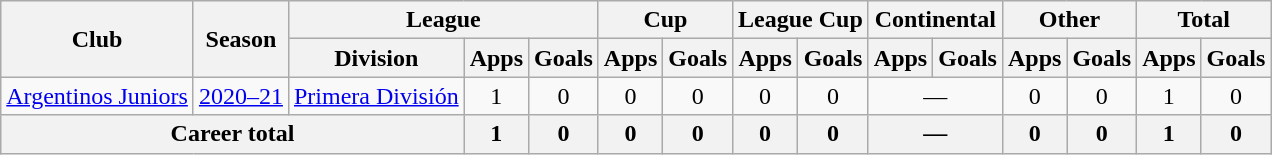<table class="wikitable" style="text-align:center">
<tr>
<th rowspan="2">Club</th>
<th rowspan="2">Season</th>
<th colspan="3">League</th>
<th colspan="2">Cup</th>
<th colspan="2">League Cup</th>
<th colspan="2">Continental</th>
<th colspan="2">Other</th>
<th colspan="2">Total</th>
</tr>
<tr>
<th>Division</th>
<th>Apps</th>
<th>Goals</th>
<th>Apps</th>
<th>Goals</th>
<th>Apps</th>
<th>Goals</th>
<th>Apps</th>
<th>Goals</th>
<th>Apps</th>
<th>Goals</th>
<th>Apps</th>
<th>Goals</th>
</tr>
<tr>
<td rowspan="1"><a href='#'>Argentinos Juniors</a></td>
<td><a href='#'>2020–21</a></td>
<td rowspan="1"><a href='#'>Primera División</a></td>
<td>1</td>
<td>0</td>
<td>0</td>
<td>0</td>
<td>0</td>
<td>0</td>
<td colspan="2">—</td>
<td>0</td>
<td>0</td>
<td>1</td>
<td>0</td>
</tr>
<tr>
<th colspan="3">Career total</th>
<th>1</th>
<th>0</th>
<th>0</th>
<th>0</th>
<th>0</th>
<th>0</th>
<th colspan="2">—</th>
<th>0</th>
<th>0</th>
<th>1</th>
<th>0</th>
</tr>
</table>
